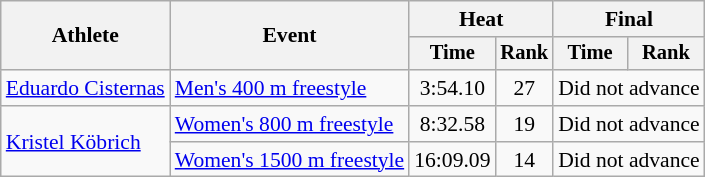<table class=wikitable style="font-size:90%">
<tr>
<th rowspan="2">Athlete</th>
<th rowspan="2">Event</th>
<th colspan="2">Heat</th>
<th colspan="2">Final</th>
</tr>
<tr style="font-size:95%">
<th>Time</th>
<th>Rank</th>
<th>Time</th>
<th>Rank</th>
</tr>
<tr align=center>
<td align=left><a href='#'>Eduardo Cisternas</a></td>
<td align=left><a href='#'>Men's 400 m freestyle</a></td>
<td>3:54.10</td>
<td>27</td>
<td colspan="2">Did not advance</td>
</tr>
<tr align=center>
<td align=left rowspan=2><a href='#'>Kristel Köbrich</a></td>
<td align=left><a href='#'>Women's 800 m freestyle</a></td>
<td>8:32.58</td>
<td>19</td>
<td colspan="2">Did not advance</td>
</tr>
<tr align=center>
<td align=left><a href='#'>Women's 1500 m freestyle</a></td>
<td>16:09.09</td>
<td>14</td>
<td colspan="2">Did not advance</td>
</tr>
</table>
